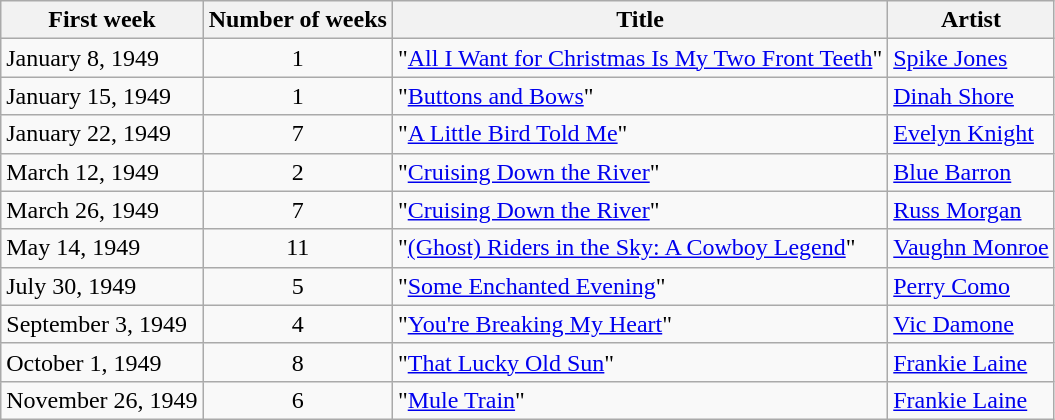<table class="wikitable">
<tr>
<th>First week</th>
<th>Number of weeks</th>
<th>Title</th>
<th>Artist</th>
</tr>
<tr>
<td>January 8, 1949</td>
<td align="center">1</td>
<td>"<a href='#'>All I Want for Christmas Is My Two Front Teeth</a>"</td>
<td><a href='#'>Spike Jones</a></td>
</tr>
<tr>
<td>January 15, 1949</td>
<td align="center">1</td>
<td>"<a href='#'>Buttons and Bows</a>"</td>
<td><a href='#'>Dinah Shore</a></td>
</tr>
<tr>
<td>January 22, 1949</td>
<td align="center">7</td>
<td>"<a href='#'>A Little Bird Told Me</a>"</td>
<td><a href='#'>Evelyn Knight</a></td>
</tr>
<tr>
<td>March 12, 1949</td>
<td align="center">2</td>
<td>"<a href='#'>Cruising Down the River</a>"</td>
<td><a href='#'>Blue Barron</a></td>
</tr>
<tr>
<td>March 26, 1949</td>
<td align="center">7</td>
<td>"<a href='#'>Cruising Down the River</a>"</td>
<td><a href='#'>Russ Morgan</a></td>
</tr>
<tr>
<td>May 14, 1949</td>
<td align="center">11</td>
<td>"<a href='#'>(Ghost) Riders in the Sky: A Cowboy Legend</a>"</td>
<td><a href='#'>Vaughn Monroe</a></td>
</tr>
<tr>
<td>July 30, 1949</td>
<td align="center">5</td>
<td>"<a href='#'>Some Enchanted Evening</a>"</td>
<td><a href='#'>Perry Como</a></td>
</tr>
<tr>
<td>September 3, 1949</td>
<td align="center">4</td>
<td>"<a href='#'>You're Breaking My Heart</a>"</td>
<td><a href='#'>Vic Damone</a></td>
</tr>
<tr>
<td>October 1, 1949</td>
<td align="center">8</td>
<td>"<a href='#'>That Lucky Old Sun</a>"</td>
<td><a href='#'>Frankie Laine</a></td>
</tr>
<tr>
<td>November 26, 1949</td>
<td align="center">6</td>
<td>"<a href='#'>Mule Train</a>"</td>
<td><a href='#'>Frankie Laine</a></td>
</tr>
</table>
